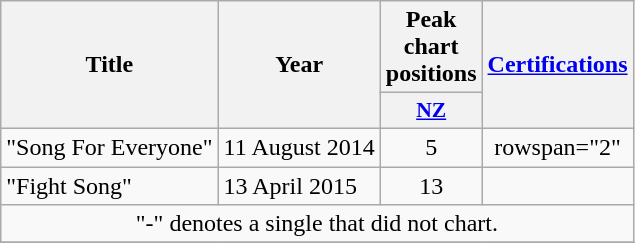<table class="wikitable plainrowheaders" style="text-align:center;">
<tr>
<th scope="col" rowspan="2">Title</th>
<th scope="col" rowspan="2">Year</th>
<th scope="col" colspan="1">Peak chart positions</th>
<th scope="col" rowspan="2"><a href='#'>Certifications</a></th>
</tr>
<tr>
<th scope="col" style="width:3em;font-size:90%;"><a href='#'>NZ</a><br></th>
</tr>
<tr>
<td style="text-align:left;">"Song For Everyone"</td>
<td style="text-align:left;">11 August 2014</td>
<td>5</td>
<td>rowspan="2" </td>
</tr>
<tr>
<td style="text-align:left;">"Fight Song"</td>
<td style="text-align:left;">13 April 2015</td>
<td align="center">13</td>
</tr>
<tr>
<td colspan="6" style="font-size90%" align="center">"-" denotes a single that did not chart.</td>
</tr>
<tr>
</tr>
</table>
